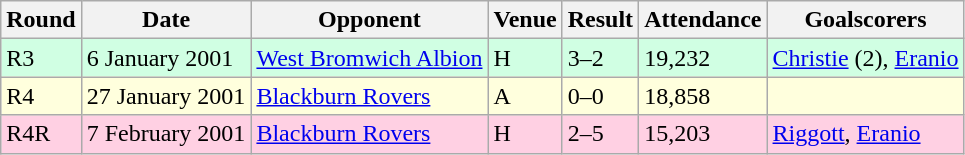<table class="wikitable">
<tr>
<th>Round</th>
<th>Date</th>
<th>Opponent</th>
<th>Venue</th>
<th>Result</th>
<th>Attendance</th>
<th>Goalscorers</th>
</tr>
<tr style="background-color: #d0ffe3;">
<td>R3</td>
<td>6 January 2001</td>
<td><a href='#'>West Bromwich Albion</a></td>
<td>H</td>
<td>3–2</td>
<td>19,232</td>
<td><a href='#'>Christie</a> (2), <a href='#'>Eranio</a></td>
</tr>
<tr style="background-color: #ffffdd;">
<td>R4</td>
<td>27 January 2001</td>
<td><a href='#'>Blackburn Rovers</a></td>
<td>A</td>
<td>0–0</td>
<td>18,858</td>
<td></td>
</tr>
<tr style="background-color: #ffd0e3;">
<td>R4R</td>
<td>7 February 2001</td>
<td><a href='#'>Blackburn Rovers</a></td>
<td>H</td>
<td>2–5</td>
<td>15,203</td>
<td><a href='#'>Riggott</a>, <a href='#'>Eranio</a></td>
</tr>
</table>
